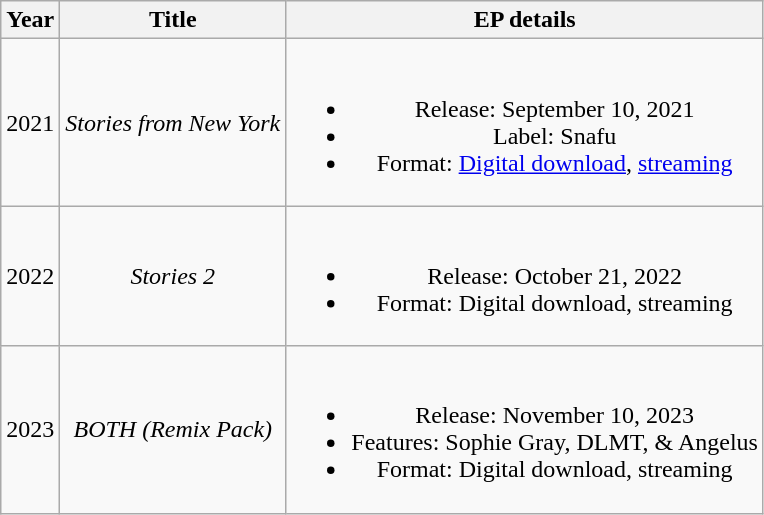<table class="wikitable plainrowheaders" style="text-align:center;">
<tr>
<th scope="col">Year</th>
<th scope="col">Title</th>
<th scope="col">EP details</th>
</tr>
<tr>
<td>2021</td>
<td><em>Stories from New York</em></td>
<td><br><ul><li>Release: September 10, 2021</li><li>Label: Snafu</li><li>Format: <a href='#'>Digital download</a>, <a href='#'>streaming</a></li></ul></td>
</tr>
<tr>
<td>2022</td>
<td><em>Stories 2</em></td>
<td><br><ul><li>Release: October 21, 2022</li><li>Format: Digital download, streaming</li></ul></td>
</tr>
<tr>
<td>2023</td>
<td><em>BOTH (Remix Pack)</em></td>
<td><br><ul><li>Release: November 10, 2023</li><li>Features: Sophie Gray, DLMT, & Angelus</li><li>Format: Digital download, streaming</li></ul></td>
</tr>
</table>
